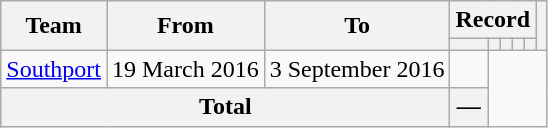<table class=wikitable style="text-align: center">
<tr>
<th rowspan=2>Team</th>
<th rowspan=2>From</th>
<th rowspan=2>To</th>
<th colspan=5>Record</th>
<th rowspan=2></th>
</tr>
<tr>
<th></th>
<th></th>
<th></th>
<th></th>
<th></th>
</tr>
<tr>
<td align=left><a href='#'>Southport</a></td>
<td align=left>19 March 2016</td>
<td align=left>3 September 2016<br></td>
<td></td>
</tr>
<tr>
<th colspan=3>Total<br></th>
<th>—</th>
</tr>
</table>
